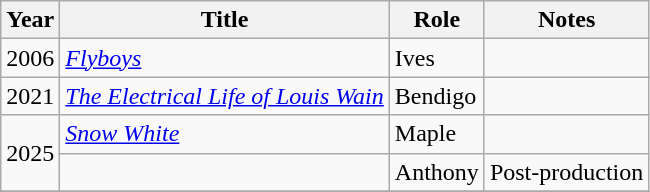<table class="wikitable">
<tr>
<th>Year</th>
<th>Title</th>
<th>Role</th>
<th>Notes</th>
</tr>
<tr>
<td>2006</td>
<td><em><a href='#'>Flyboys</a></em></td>
<td>Ives</td>
<td></td>
</tr>
<tr>
<td>2021</td>
<td><em><a href='#'>The Electrical Life of Louis Wain</a></em></td>
<td>Bendigo</td>
<td></td>
</tr>
<tr>
<td rowspan="2">2025</td>
<td><em><a href='#'>Snow White</a></em></td>
<td>Maple</td>
<td></td>
</tr>
<tr>
<td></td>
<td>Anthony</td>
<td>Post-production</td>
</tr>
<tr>
</tr>
</table>
